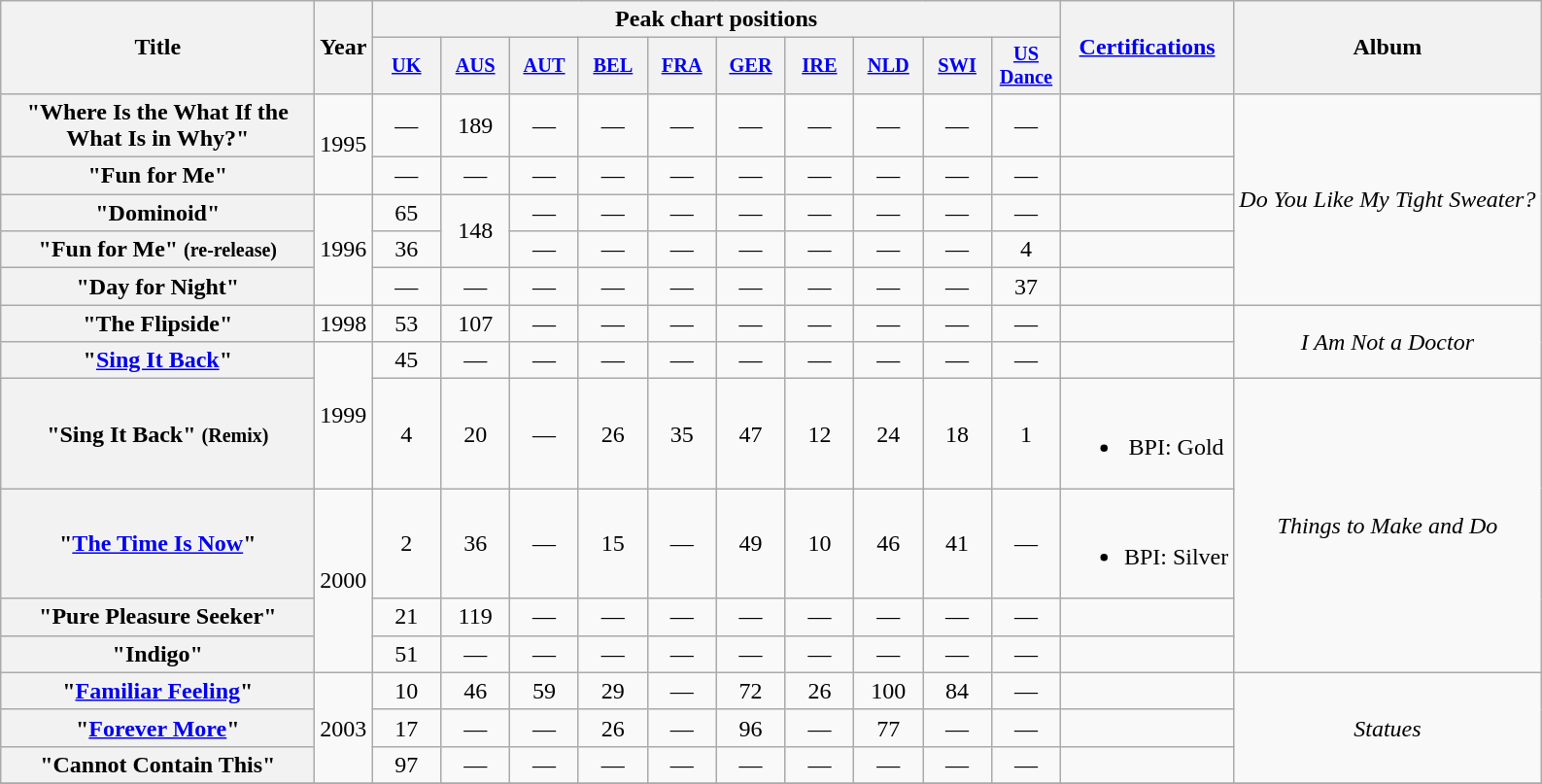<table class="wikitable plainrowheaders" style="text-align:center;" border="1">
<tr>
<th scope="colw" rowspan="2" style="width:13em;">Title</th>
<th scope="col" rowspan="2">Year</th>
<th scope="col" colspan="10">Peak chart positions</th>
<th scope="col" rowspan="2"><a href='#'>Certifications</a></th>
<th scope="col" rowspan="2">Album</th>
</tr>
<tr>
<th scope="col" style="width:3em;font-size:85%;"><a href='#'>UK</a><br></th>
<th scope="col" style="width:3em;font-size:85%;"><a href='#'>AUS</a><br></th>
<th scope="col" style="width:3em;font-size:85%;"><a href='#'>AUT</a><br></th>
<th scope="col" style="width:3em;font-size:85%;"><a href='#'>BEL</a><br></th>
<th scope="col" style="width:3em;font-size:85%;"><a href='#'>FRA</a><br></th>
<th scope="col" style="width:3em;font-size:85%;"><a href='#'>GER</a><br></th>
<th scope="col" style="width:3em;font-size:85%;"><a href='#'>IRE</a><br></th>
<th scope="col" style="width:3em;font-size:85%;"><a href='#'>NLD</a><br></th>
<th scope="col" style="width:3em;font-size:85%;"><a href='#'>SWI</a><br></th>
<th scope="col" style="width:3em;font-size:85%;"><a href='#'>US Dance</a><br></th>
</tr>
<tr>
<th scope="row">"Where Is the What If the What Is in Why?"</th>
<td rowspan="2">1995</td>
<td>—</td>
<td>189</td>
<td>—</td>
<td>—</td>
<td>—</td>
<td>—</td>
<td>—</td>
<td>—</td>
<td>—</td>
<td>—</td>
<td></td>
<td rowspan="5"><em>Do You Like My Tight Sweater?</em></td>
</tr>
<tr>
<th scope="row">"Fun for Me"</th>
<td>—</td>
<td>—</td>
<td>—</td>
<td>—</td>
<td>—</td>
<td>—</td>
<td>—</td>
<td>—</td>
<td>—</td>
<td>—</td>
<td></td>
</tr>
<tr>
<th scope="row">"Dominoid"</th>
<td rowspan="3">1996</td>
<td>65</td>
<td rowspan=2>148</td>
<td>—</td>
<td>—</td>
<td>—</td>
<td>—</td>
<td>—</td>
<td>—</td>
<td>—</td>
<td>—</td>
<td></td>
</tr>
<tr>
<th scope="row">"Fun for Me" <small>(re-release)</small></th>
<td>36</td>
<td>—</td>
<td>—</td>
<td>—</td>
<td>—</td>
<td>—</td>
<td>—</td>
<td>—</td>
<td>4</td>
<td></td>
</tr>
<tr>
<th scope="row">"Day for Night"</th>
<td>—</td>
<td>—</td>
<td>—</td>
<td>—</td>
<td>—</td>
<td>—</td>
<td>—</td>
<td>—</td>
<td>—</td>
<td>37</td>
<td></td>
</tr>
<tr>
<th scope="row">"The Flipside"</th>
<td>1998</td>
<td>53</td>
<td>107</td>
<td>—</td>
<td>—</td>
<td>—</td>
<td>—</td>
<td>—</td>
<td>—</td>
<td>—</td>
<td>—</td>
<td></td>
<td rowspan="2"><em>I Am Not a Doctor</em></td>
</tr>
<tr>
<th scope="row">"<a href='#'>Sing It Back</a>"</th>
<td rowspan="2">1999</td>
<td>45</td>
<td>—</td>
<td>—</td>
<td>—</td>
<td>—</td>
<td>—</td>
<td>—</td>
<td>—</td>
<td>—</td>
<td>—</td>
<td></td>
</tr>
<tr>
<th scope="row">"Sing It Back" <small>(Remix)</small></th>
<td>4</td>
<td>20</td>
<td>—</td>
<td>26</td>
<td>35</td>
<td>47</td>
<td>12</td>
<td>24</td>
<td>18</td>
<td>1</td>
<td><br><ul><li>BPI: Gold</li></ul></td>
<td rowspan="4"><em>Things to Make and Do</em></td>
</tr>
<tr>
<th scope="row">"<a href='#'>The Time Is Now</a>"</th>
<td rowspan="3">2000</td>
<td>2</td>
<td>36</td>
<td>—</td>
<td>15</td>
<td>—</td>
<td>49</td>
<td>10</td>
<td>46</td>
<td>41</td>
<td>—</td>
<td><br><ul><li>BPI: Silver</li></ul></td>
</tr>
<tr>
<th scope="row">"Pure Pleasure Seeker"</th>
<td>21</td>
<td>119</td>
<td>—</td>
<td>—</td>
<td>—</td>
<td>—</td>
<td>—</td>
<td>—</td>
<td>—</td>
<td>—</td>
<td></td>
</tr>
<tr>
<th scope="row">"Indigo"</th>
<td>51</td>
<td>—</td>
<td>—</td>
<td>—</td>
<td>—</td>
<td>—</td>
<td>—</td>
<td>—</td>
<td>—</td>
<td>—</td>
<td></td>
</tr>
<tr>
<th scope="row">"<a href='#'>Familiar Feeling</a>"</th>
<td rowspan="3">2003</td>
<td>10</td>
<td>46</td>
<td>59</td>
<td>29</td>
<td>—</td>
<td>72</td>
<td>26</td>
<td>100</td>
<td>84</td>
<td>—</td>
<td></td>
<td rowspan="3"><em>Statues</em></td>
</tr>
<tr>
<th scope="row">"<a href='#'>Forever More</a>"</th>
<td>17</td>
<td>—</td>
<td>—</td>
<td>26</td>
<td>—</td>
<td>96</td>
<td>—</td>
<td>77</td>
<td>—</td>
<td>—</td>
<td></td>
</tr>
<tr>
<th scope="row">"Cannot Contain This"</th>
<td>97</td>
<td>—</td>
<td>—</td>
<td>—</td>
<td>—</td>
<td>—</td>
<td>—</td>
<td>—</td>
<td>—</td>
<td>—</td>
<td></td>
</tr>
<tr>
</tr>
</table>
